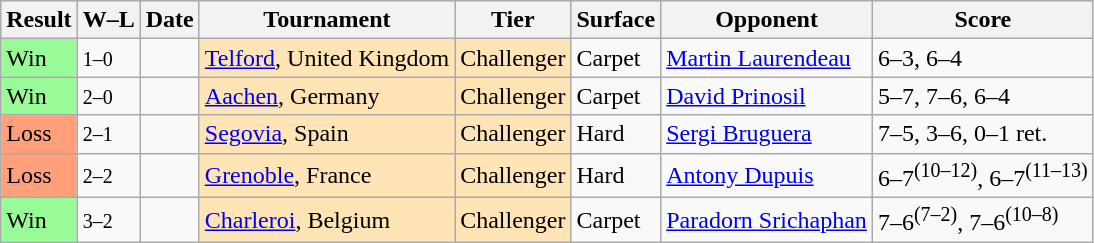<table class="sortable wikitable">
<tr>
<th>Result</th>
<th class="unsortable">W–L</th>
<th>Date</th>
<th>Tournament</th>
<th>Tier</th>
<th>Surface</th>
<th>Opponent</th>
<th class="unsortable">Score</th>
</tr>
<tr>
<td style="background:#98fb98;">Win</td>
<td><small>1–0</small></td>
<td></td>
<td style="background:moccasin;"><a href='#'>Telford</a>, United Kingdom</td>
<td style="background:moccasin;">Challenger</td>
<td>Carpet</td>
<td> <a href='#'>Martin Laurendeau</a></td>
<td>6–3, 6–4</td>
</tr>
<tr>
<td style="background:#98fb98;">Win</td>
<td><small>2–0</small></td>
<td></td>
<td style="background:moccasin;"><a href='#'>Aachen</a>, Germany</td>
<td style="background:moccasin;">Challenger</td>
<td>Carpet</td>
<td> <a href='#'>David Prinosil</a></td>
<td>5–7, 7–6, 6–4</td>
</tr>
<tr>
<td style="background:#ffa07a;">Loss</td>
<td><small>2–1</small></td>
<td></td>
<td style="background:moccasin;"><a href='#'>Segovia</a>, Spain</td>
<td style="background:moccasin;">Challenger</td>
<td>Hard</td>
<td> <a href='#'>Sergi Bruguera</a></td>
<td>7–5, 3–6, 0–1 ret.</td>
</tr>
<tr>
<td style="background:#ffa07a;">Loss</td>
<td><small>2–2</small></td>
<td></td>
<td style="background:moccasin;"><a href='#'>Grenoble</a>, France</td>
<td style="background:moccasin;">Challenger</td>
<td>Hard</td>
<td> <a href='#'>Antony Dupuis</a></td>
<td>6–7<sup>(10–12)</sup>, 6–7<sup>(11–13)</sup></td>
</tr>
<tr>
<td style="background:#98fb98;">Win</td>
<td><small>3–2</small></td>
<td></td>
<td style="background:moccasin;"><a href='#'>Charleroi</a>, Belgium</td>
<td style="background:moccasin;">Challenger</td>
<td>Carpet</td>
<td> <a href='#'>Paradorn Srichaphan</a></td>
<td>7–6<sup>(7–2)</sup>, 7–6<sup>(10–8)</sup></td>
</tr>
</table>
